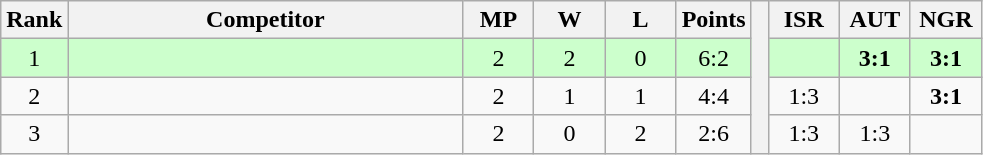<table class="wikitable" style="text-align:center">
<tr>
<th>Rank</th>
<th style="width:16em">Competitor</th>
<th style="width:2.5em">MP</th>
<th style="width:2.5em">W</th>
<th style="width:2.5em">L</th>
<th>Points</th>
<th rowspan="4"> </th>
<th style="width:2.5em">ISR</th>
<th style="width:2.5em">AUT</th>
<th style="width:2.5em">NGR</th>
</tr>
<tr style="background:#cfc;">
<td>1</td>
<td style="text-align:left"></td>
<td>2</td>
<td>2</td>
<td>0</td>
<td>6:2</td>
<td></td>
<td><strong>3:1</strong></td>
<td><strong>3:1</strong></td>
</tr>
<tr>
<td>2</td>
<td style="text-align:left"></td>
<td>2</td>
<td>1</td>
<td>1</td>
<td>4:4</td>
<td>1:3</td>
<td></td>
<td><strong>3:1</strong></td>
</tr>
<tr>
<td>3</td>
<td style="text-align:left"></td>
<td>2</td>
<td>0</td>
<td>2</td>
<td>2:6</td>
<td>1:3</td>
<td>1:3</td>
<td></td>
</tr>
</table>
